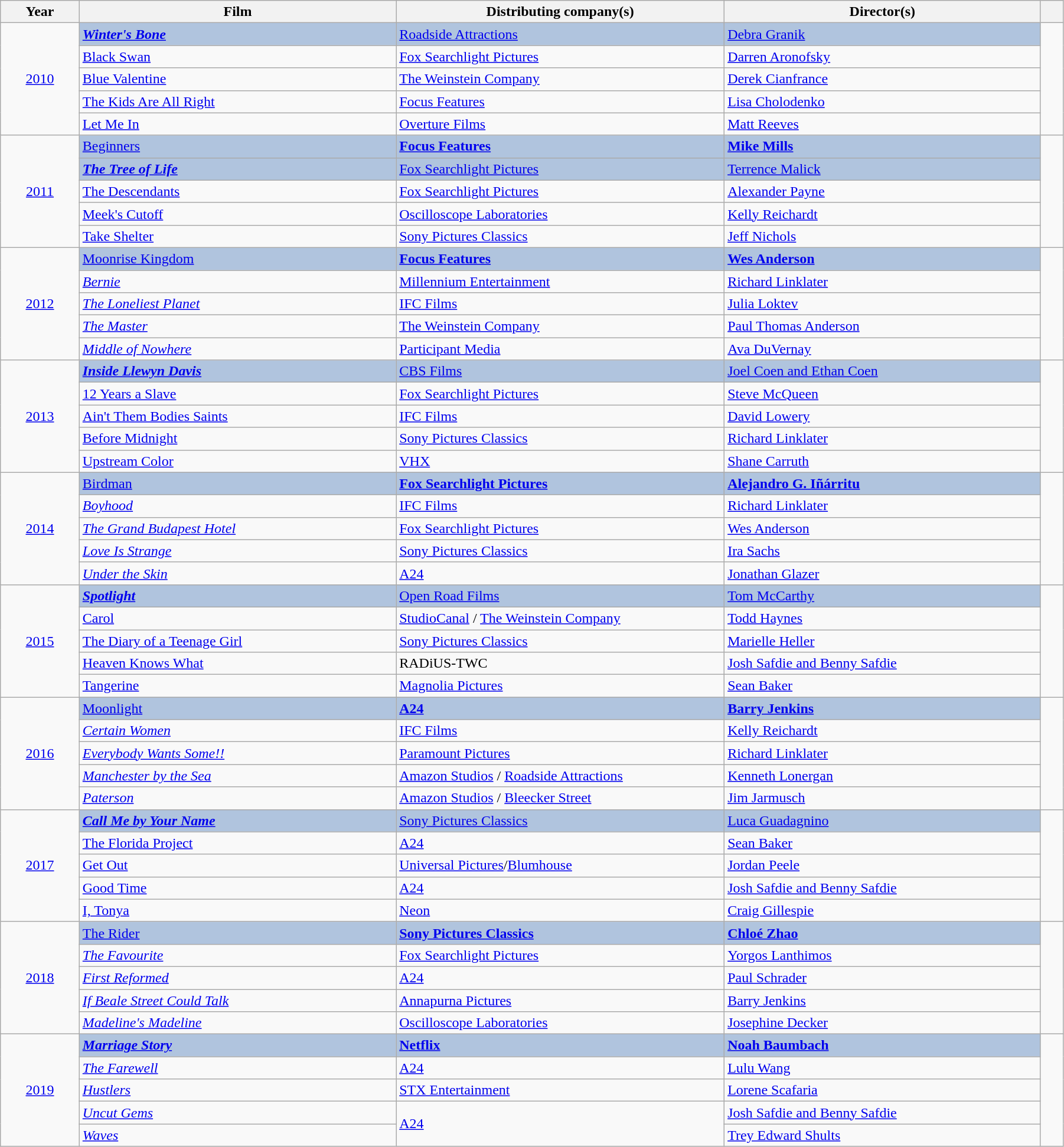<table class="wikitable" width="95%" cellpadding="5">
<tr>
<th width="100"><strong>Year</strong></th>
<th width="450"><strong>Film</strong></th>
<th width="450"><strong>Distributing company(s)</strong></th>
<th width="450"><strong>Director(s)</strong></th>
<th width="25"><strong></strong></th>
</tr>
<tr>
<td rowspan="5" style="text-align:center;"><a href='#'>2010</a></td>
<td style="background:#B0C4DE"><strong><em><a href='#'>Winter's Bone</a><em> <strong></td>
<td style="background:#B0C4DE"></strong><a href='#'>Roadside Attractions</a><strong></td>
<td style="background:#B0C4DE"></strong><a href='#'>Debra Granik</a><strong></td>
<td rowspan="5" style="text-align:center;"></td>
</tr>
<tr>
<td></em><a href='#'>Black Swan</a><em></td>
<td><a href='#'>Fox Searchlight Pictures</a></td>
<td><a href='#'>Darren Aronofsky</a></td>
</tr>
<tr>
<td></em><a href='#'>Blue Valentine</a><em></td>
<td><a href='#'>The Weinstein Company</a></td>
<td><a href='#'>Derek Cianfrance</a></td>
</tr>
<tr>
<td></em><a href='#'>The Kids Are All Right</a><em></td>
<td><a href='#'>Focus Features</a></td>
<td><a href='#'>Lisa Cholodenko</a></td>
</tr>
<tr>
<td></em><a href='#'>Let Me In</a><em></td>
<td><a href='#'>Overture Films</a></td>
<td><a href='#'>Matt Reeves</a></td>
</tr>
<tr>
<td rowspan="5" style="text-align:center;"><a href='#'>2011</a></td>
<td style="background:#B0C4DE"></em></strong><a href='#'>Beginners</a></em> </strong></td>
<td style="background:#B0C4DE"><strong><a href='#'>Focus Features</a></strong></td>
<td style="background:#B0C4DE"><strong><a href='#'>Mike Mills</a></strong></td>
<td rowspan="5" style="text-align:center;"></td>
</tr>
<tr>
<td style="background:#B0C4DE"><strong><em><a href='#'>The Tree of Life</a><em> <strong></td>
<td style="background:#B0C4DE"></strong><a href='#'>Fox Searchlight Pictures</a><strong></td>
<td style="background:#B0C4DE"></strong><a href='#'>Terrence Malick</a><strong></td>
</tr>
<tr>
<td></em><a href='#'>The Descendants</a><em></td>
<td><a href='#'>Fox Searchlight Pictures</a></td>
<td><a href='#'>Alexander Payne</a></td>
</tr>
<tr>
<td></em><a href='#'>Meek's Cutoff</a><em></td>
<td><a href='#'>Oscilloscope Laboratories</a></td>
<td><a href='#'>Kelly Reichardt</a></td>
</tr>
<tr>
<td></em><a href='#'>Take Shelter</a><em></td>
<td><a href='#'>Sony Pictures Classics</a></td>
<td><a href='#'>Jeff Nichols</a></td>
</tr>
<tr>
<td rowspan="5" style="text-align:center;"><a href='#'>2012</a></td>
<td style="background:#B0C4DE"></em></strong><a href='#'>Moonrise Kingdom</a></em> </strong></td>
<td style="background:#B0C4DE"><strong><a href='#'>Focus Features</a></strong></td>
<td style="background:#B0C4DE"><strong><a href='#'>Wes Anderson</a></strong></td>
<td rowspan="5" style="text-align:center;"><br></td>
</tr>
<tr>
<td><em><a href='#'>Bernie</a></em></td>
<td><a href='#'>Millennium Entertainment</a></td>
<td><a href='#'>Richard Linklater</a></td>
</tr>
<tr>
<td><em><a href='#'>The Loneliest Planet</a></em></td>
<td><a href='#'>IFC Films</a></td>
<td><a href='#'>Julia Loktev</a></td>
</tr>
<tr>
<td><em><a href='#'>The Master</a></em></td>
<td><a href='#'>The Weinstein Company</a></td>
<td><a href='#'>Paul Thomas Anderson</a></td>
</tr>
<tr>
<td><em><a href='#'>Middle of Nowhere</a></em></td>
<td><a href='#'>Participant Media</a></td>
<td><a href='#'>Ava DuVernay</a></td>
</tr>
<tr>
<td rowspan="5" style="text-align:center;"><a href='#'>2013</a></td>
<td style="background:#B0C4DE"><strong><em><a href='#'>Inside Llewyn Davis</a><em> <strong></td>
<td style="background:#B0C4DE"></strong><a href='#'>CBS Films</a><strong></td>
<td style="background:#B0C4DE"></strong><a href='#'>Joel Coen and Ethan Coen</a><strong></td>
<td rowspan="5" style="text-align:center;"></td>
</tr>
<tr>
<td></em><a href='#'>12 Years a Slave</a><em></td>
<td><a href='#'>Fox Searchlight Pictures</a></td>
<td><a href='#'>Steve McQueen</a></td>
</tr>
<tr>
<td></em><a href='#'>Ain't Them Bodies Saints</a><em></td>
<td><a href='#'>IFC Films</a></td>
<td><a href='#'>David Lowery</a></td>
</tr>
<tr>
<td></em><a href='#'>Before Midnight</a><em></td>
<td><a href='#'>Sony Pictures Classics</a></td>
<td><a href='#'>Richard Linklater</a></td>
</tr>
<tr>
<td></em><a href='#'>Upstream Color</a><em></td>
<td><a href='#'>VHX</a></td>
<td><a href='#'>Shane Carruth</a></td>
</tr>
<tr>
<td rowspan="5" style="text-align:center;"><a href='#'>2014</a></td>
<td style="background:#B0C4DE"></em></strong><a href='#'>Birdman</a></em> </strong></td>
<td style="background:#B0C4DE"><strong><a href='#'>Fox Searchlight Pictures</a></strong></td>
<td style="background:#B0C4DE"><strong><a href='#'>Alejandro G. Iñárritu</a></strong></td>
<td rowspan="5" style="text-align:center;"></td>
</tr>
<tr>
<td><em><a href='#'>Boyhood</a></em></td>
<td><a href='#'>IFC Films</a></td>
<td><a href='#'>Richard Linklater</a></td>
</tr>
<tr>
<td><em><a href='#'>The Grand Budapest Hotel</a></em></td>
<td><a href='#'>Fox Searchlight Pictures</a></td>
<td><a href='#'>Wes Anderson</a></td>
</tr>
<tr>
<td><em><a href='#'>Love Is Strange</a></em></td>
<td><a href='#'>Sony Pictures Classics</a></td>
<td><a href='#'>Ira Sachs</a></td>
</tr>
<tr>
<td><em><a href='#'>Under the Skin</a></em></td>
<td><a href='#'>A24</a></td>
<td><a href='#'>Jonathan Glazer</a></td>
</tr>
<tr>
<td rowspan="5" style="text-align:center;"><a href='#'>2015</a></td>
<td style="background:#B0C4DE"><strong><em><a href='#'>Spotlight</a><em> <strong></td>
<td style="background:#B0C4DE"></strong><a href='#'>Open Road Films</a><strong></td>
<td style="background:#B0C4DE"></strong><a href='#'>Tom McCarthy</a><strong></td>
<td rowspan="5" style="text-align:center;"></td>
</tr>
<tr>
<td></em><a href='#'>Carol</a><em></td>
<td><a href='#'>StudioCanal</a> / <a href='#'>The Weinstein Company</a></td>
<td><a href='#'>Todd Haynes</a></td>
</tr>
<tr>
<td></em><a href='#'>The Diary of a Teenage Girl</a><em></td>
<td><a href='#'>Sony Pictures Classics</a></td>
<td><a href='#'>Marielle Heller</a></td>
</tr>
<tr>
<td></em><a href='#'>Heaven Knows What</a><em></td>
<td>RADiUS-TWC</td>
<td><a href='#'>Josh Safdie and Benny Safdie</a></td>
</tr>
<tr>
<td></em><a href='#'>Tangerine</a><em></td>
<td><a href='#'>Magnolia Pictures</a></td>
<td><a href='#'>Sean Baker</a></td>
</tr>
<tr>
<td rowspan="5" style="text-align:center;"><a href='#'>2016</a></td>
<td style="background:#B0C4DE"></em></strong><a href='#'>Moonlight</a></em> </strong></td>
<td style="background:#B0C4DE"><strong><a href='#'>A24</a></strong></td>
<td style="background:#B0C4DE"><strong><a href='#'>Barry Jenkins</a></strong></td>
<td rowspan="5" style="text-align:center;"></td>
</tr>
<tr>
<td><em><a href='#'>Certain Women</a></em></td>
<td><a href='#'>IFC Films</a></td>
<td><a href='#'>Kelly Reichardt</a></td>
</tr>
<tr>
<td><em><a href='#'>Everybody Wants Some!!</a></em></td>
<td><a href='#'>Paramount Pictures</a></td>
<td><a href='#'>Richard Linklater</a></td>
</tr>
<tr>
<td><em><a href='#'>Manchester by the Sea</a></em></td>
<td><a href='#'>Amazon Studios</a> / <a href='#'>Roadside Attractions</a></td>
<td><a href='#'>Kenneth Lonergan</a></td>
</tr>
<tr>
<td><em><a href='#'>Paterson</a></em></td>
<td><a href='#'>Amazon Studios</a> / <a href='#'>Bleecker Street</a></td>
<td><a href='#'>Jim Jarmusch</a></td>
</tr>
<tr>
<td rowspan="5" style="text-align:center;"><a href='#'>2017</a></td>
<td style="background:#B0C4DE"><strong><em><a href='#'>Call Me by Your Name</a><em> <strong></td>
<td style="background:#B0C4DE"></strong><a href='#'>Sony Pictures Classics</a><strong></td>
<td style="background:#B0C4DE"></strong><a href='#'>Luca Guadagnino</a><strong></td>
<td rowspan="5" style="text-align:center;"></td>
</tr>
<tr>
<td></em><a href='#'>The Florida Project</a><em></td>
<td><a href='#'>A24</a></td>
<td><a href='#'>Sean Baker</a></td>
</tr>
<tr>
<td></em><a href='#'>Get Out</a><em></td>
<td><a href='#'>Universal Pictures</a>/<a href='#'>Blumhouse</a></td>
<td><a href='#'>Jordan Peele</a></td>
</tr>
<tr>
<td></em><a href='#'>Good Time</a><em></td>
<td><a href='#'>A24</a></td>
<td><a href='#'>Josh Safdie and Benny Safdie</a></td>
</tr>
<tr>
<td></em><a href='#'>I, Tonya</a><em></td>
<td><a href='#'>Neon</a></td>
<td><a href='#'>Craig Gillespie</a></td>
</tr>
<tr>
<td rowspan="5" style="text-align:center;"><a href='#'>2018</a></td>
<td style="background:#B0C4DE"></em></strong><a href='#'>The Rider</a></em> </strong></td>
<td style="background:#B0C4DE"><strong><a href='#'>Sony Pictures Classics</a></strong></td>
<td style="background:#B0C4DE"><strong><a href='#'>Chloé Zhao</a></strong></td>
<td rowspan="5" style="text-align:center;"></td>
</tr>
<tr>
<td><em><a href='#'>The Favourite</a></em></td>
<td><a href='#'>Fox Searchlight Pictures</a></td>
<td><a href='#'>Yorgos Lanthimos</a></td>
</tr>
<tr>
<td><em><a href='#'>First Reformed</a></em></td>
<td><a href='#'>A24</a></td>
<td><a href='#'>Paul Schrader</a></td>
</tr>
<tr>
<td><em><a href='#'>If Beale Street Could Talk</a></em></td>
<td><a href='#'>Annapurna Pictures</a></td>
<td><a href='#'>Barry Jenkins</a></td>
</tr>
<tr>
<td><em><a href='#'>Madeline's Madeline</a></em></td>
<td><a href='#'>Oscilloscope Laboratories</a></td>
<td><a href='#'>Josephine Decker</a></td>
</tr>
<tr>
<td rowspan="5" style="text-align:center;"><a href='#'>2019</a></td>
<td style="background:#B0C4DE"><strong><em><a href='#'>Marriage Story</a></em></strong></td>
<td style="background:#B0C4DE"><strong><a href='#'>Netflix</a></strong></td>
<td style="background:#B0C4DE"><strong><a href='#'>Noah Baumbach</a></strong></td>
<td rowspan="5" style="text-align:center;"></td>
</tr>
<tr>
<td><em><a href='#'>The Farewell</a></em></td>
<td><a href='#'>A24</a></td>
<td><a href='#'>Lulu Wang</a></td>
</tr>
<tr>
<td><em><a href='#'>Hustlers</a></em></td>
<td><a href='#'>STX Entertainment</a></td>
<td><a href='#'>Lorene Scafaria</a></td>
</tr>
<tr>
<td><em><a href='#'>Uncut Gems</a></em></td>
<td rowspan="2"><a href='#'>A24</a></td>
<td><a href='#'>Josh Safdie and Benny Safdie</a></td>
</tr>
<tr>
<td><em><a href='#'>Waves</a></em></td>
<td><a href='#'>Trey Edward Shults</a></td>
</tr>
</table>
